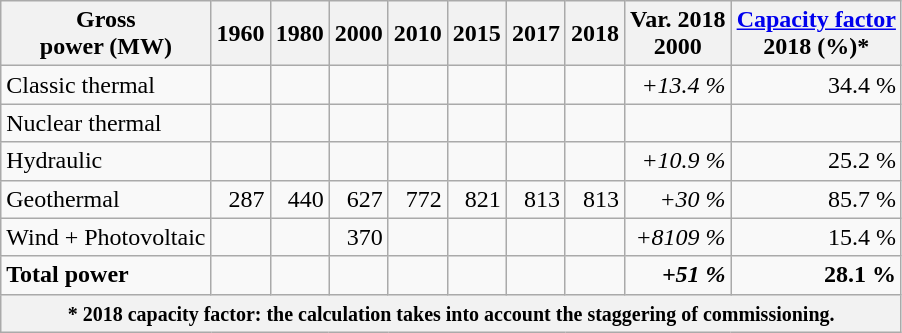<table class="wikitable">
<tr align="center">
<th>Gross<br>power (MW)</th>
<th>1960</th>
<th>1980</th>
<th>2000</th>
<th>2010</th>
<th>2015</th>
<th>2017</th>
<th>2018</th>
<th>Var. 2018<br>2000</th>
<th><a href='#'>Capacity factor</a><br>2018 (%)*</th>
</tr>
<tr align="right">
<td align="left">Classic thermal</td>
<td></td>
<td></td>
<td></td>
<td></td>
<td></td>
<td></td>
<td></td>
<td><em>+13.4 %</em></td>
<td>34.4 %</td>
</tr>
<tr align="right">
<td align="left">Nuclear thermal</td>
<td></td>
<td></td>
<td></td>
<td></td>
<td></td>
<td></td>
<td></td>
<td></td>
<td></td>
</tr>
<tr align="right">
<td align="left">Hydraulic</td>
<td></td>
<td></td>
<td></td>
<td></td>
<td></td>
<td></td>
<td></td>
<td><em>+10.9 %</em></td>
<td>25.2 %</td>
</tr>
<tr align="right">
<td align="left">Geothermal</td>
<td>287</td>
<td>440</td>
<td>627</td>
<td>772</td>
<td>821</td>
<td>813</td>
<td>813</td>
<td><em>+30 %</em></td>
<td>85.7 %</td>
</tr>
<tr align="right">
<td align="left">Wind + Photovoltaic</td>
<td></td>
<td></td>
<td>370</td>
<td></td>
<td></td>
<td></td>
<td></td>
<td><em>+8109 %</em></td>
<td>15.4 %</td>
</tr>
<tr align="right">
<td align="left"><strong>Total power</strong></td>
<td><strong></strong></td>
<td><strong></strong></td>
<td><strong></strong></td>
<td><strong></strong></td>
<td><strong></strong></td>
<td><strong></strong></td>
<td><strong></strong></td>
<td><strong><em>+51 %</em></strong></td>
<td><strong>28.1 %</strong></td>
</tr>
<tr>
<th colspan="10" align="left"><small>* 2018 capacity factor: the calculation takes into account the staggering of commissioning.</small></th>
</tr>
</table>
